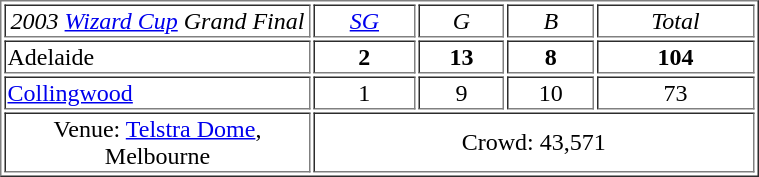<table border = "1"  style="text-align:center; width:40%">
<tr>
<td width=200><em>2003 <a href='#'>Wizard Cup</a> Grand Final</em></td>
<td><em><a href='#'>SG</a></em></td>
<td><em>G</em></td>
<td><em>B</em></td>
<td><em>Total</em></td>
</tr>
<tr>
<td style="text-align:left">Adelaide</td>
<td><strong>2</strong></td>
<td><strong>13</strong></td>
<td><strong>8</strong></td>
<td><strong>104</strong></td>
</tr>
<tr>
<td style="text-align:left"><a href='#'>Collingwood</a></td>
<td>1</td>
<td>9</td>
<td>10</td>
<td>73</td>
</tr>
<tr>
<td>Venue: <a href='#'>Telstra Dome</a>, Melbourne</td>
<td colspan=4>Crowd: 43,571</td>
</tr>
</table>
